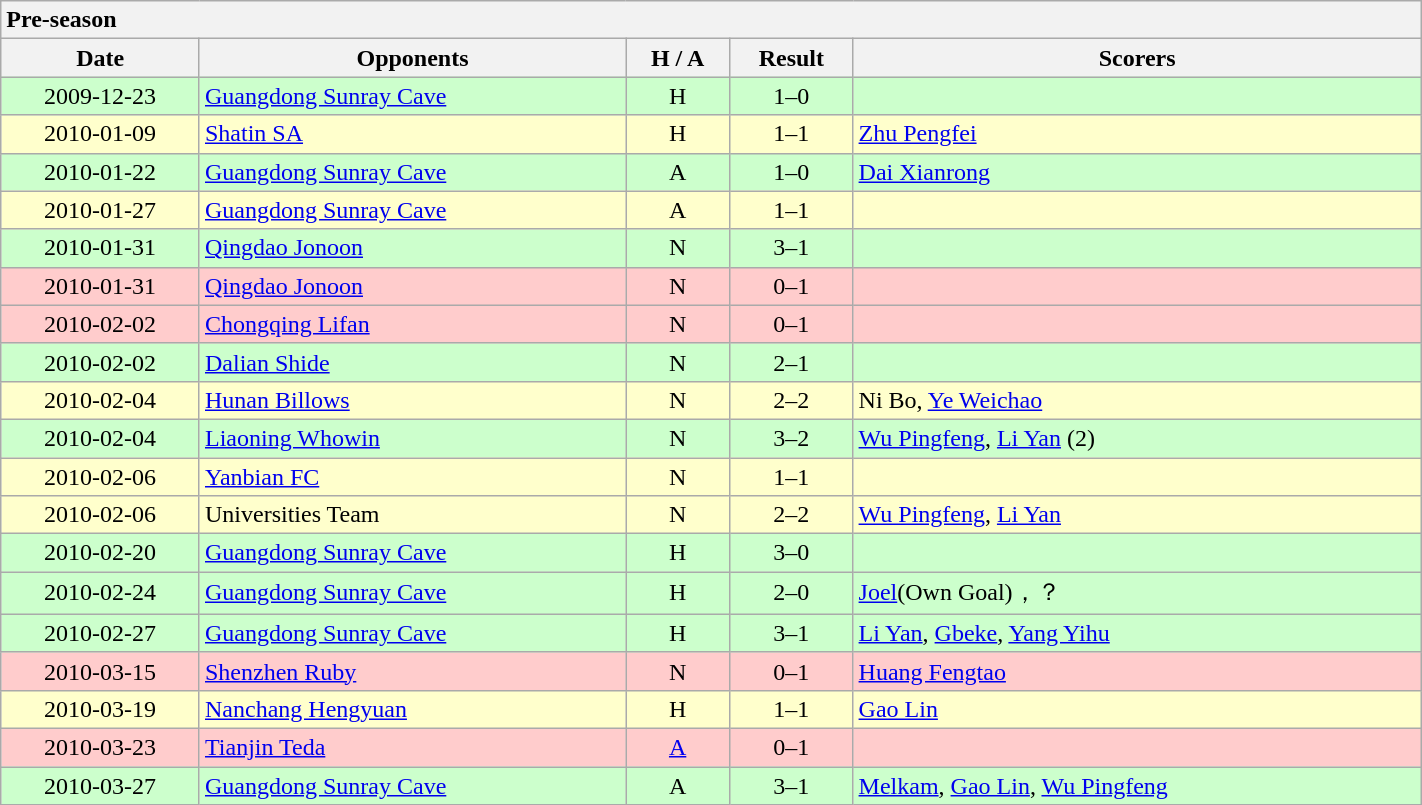<table class="wikitable collapsible collapsed" style="width:75%; text-align:center">
<tr>
<th colspan="5" style="text-align:left;">Pre-season</th>
</tr>
<tr>
<th>Date</th>
<th width=30%>Opponents</th>
<th>H / A</th>
<th>Result</th>
<th width=40%>Scorers</th>
</tr>
<tr bgcolor="#ccffcc">
<td>2009-12-23</td>
<td align=left><a href='#'>Guangdong Sunray Cave</a></td>
<td>H</td>
<td>1–0</td>
<td></td>
</tr>
<tr bgcolor="#ffffcc">
<td>2010-01-09</td>
<td align=left> <a href='#'>Shatin SA</a></td>
<td>H</td>
<td>1–1</td>
<td align=left><a href='#'>Zhu Pengfei</a></td>
</tr>
<tr bgcolor="#ccffcc">
<td>2010-01-22</td>
<td align=left><a href='#'>Guangdong Sunray Cave</a></td>
<td>A</td>
<td>1–0</td>
<td align=left><a href='#'>Dai Xianrong</a></td>
</tr>
<tr bgcolor="#ffffcc">
<td>2010-01-27</td>
<td align=left><a href='#'>Guangdong Sunray Cave</a></td>
<td>A</td>
<td>1–1</td>
<td align=left></td>
</tr>
<tr bgcolor="#ccffcc">
<td>2010-01-31</td>
<td align=left><a href='#'>Qingdao Jonoon</a></td>
<td>N</td>
<td>3–1</td>
<td></td>
</tr>
<tr bgcolor="#ffcccc">
<td>2010-01-31</td>
<td align=left><a href='#'>Qingdao Jonoon</a></td>
<td>N</td>
<td>0–1</td>
<td></td>
</tr>
<tr bgcolor="#ffcccc">
<td>2010-02-02</td>
<td align=left><a href='#'>Chongqing Lifan</a></td>
<td>N</td>
<td>0–1</td>
<td></td>
</tr>
<tr bgcolor="#ccffcc">
<td>2010-02-02</td>
<td align=left><a href='#'>Dalian Shide</a></td>
<td>N</td>
<td>2–1</td>
<td></td>
</tr>
<tr bgcolor="#ffffcc">
<td>2010-02-04</td>
<td align=left><a href='#'>Hunan Billows</a></td>
<td>N</td>
<td>2–2</td>
<td align=left>Ni Bo, <a href='#'>Ye Weichao</a></td>
</tr>
<tr bgcolor="#ccffcc">
<td>2010-02-04</td>
<td align=left><a href='#'>Liaoning Whowin</a></td>
<td>N</td>
<td>3–2</td>
<td align=left><a href='#'>Wu Pingfeng</a>, <a href='#'>Li Yan</a> (2)</td>
</tr>
<tr bgcolor="#ffffcc">
<td>2010-02-06</td>
<td align=left><a href='#'>Yanbian FC</a></td>
<td>N</td>
<td>1–1</td>
<td></td>
</tr>
<tr bgcolor="#ffffcc">
<td>2010-02-06</td>
<td align=left> Universities Team</td>
<td>N</td>
<td>2–2</td>
<td align=left><a href='#'>Wu Pingfeng</a>, <a href='#'>Li Yan</a></td>
</tr>
<tr bgcolor="#ccffcc">
<td>2010-02-20</td>
<td align=left><a href='#'>Guangdong Sunray Cave</a></td>
<td>H</td>
<td>3–0</td>
<td></td>
</tr>
<tr bgcolor="#ccffcc">
<td>2010-02-24</td>
<td align=left><a href='#'>Guangdong Sunray Cave</a></td>
<td>H</td>
<td>2–0</td>
<td align=left><a href='#'>Joel</a>(Own Goal)，？</td>
</tr>
<tr bgcolor="#ccffcc">
<td>2010-02-27</td>
<td align=left><a href='#'>Guangdong Sunray Cave</a></td>
<td>H</td>
<td>3–1</td>
<td align=left><a href='#'>Li Yan</a>, <a href='#'>Gbeke</a>, <a href='#'>Yang Yihu</a></td>
</tr>
<tr bgcolor="#ffcccc">
<td>2010-03-15</td>
<td align=left><a href='#'>Shenzhen Ruby</a></td>
<td>N</td>
<td>0–1</td>
<td align=left><a href='#'>Huang Fengtao</a></td>
</tr>
<tr bgcolor="#ffffcc">
<td>2010-03-19</td>
<td align=left><a href='#'>Nanchang Hengyuan</a></td>
<td>H</td>
<td>1–1</td>
<td align=left><a href='#'>Gao Lin</a></td>
</tr>
<tr bgcolor="#ffcccc">
<td>2010-03-23</td>
<td align=left><a href='#'>Tianjin Teda</a></td>
<td><a href='#'>A</a></td>
<td>0–1</td>
<td align=left></td>
</tr>
<tr bgcolor="#ccffcc">
<td>2010-03-27</td>
<td align=left><a href='#'>Guangdong Sunray Cave</a></td>
<td>A</td>
<td>3–1</td>
<td align=left><a href='#'>Melkam</a>, <a href='#'>Gao Lin</a>, <a href='#'>Wu Pingfeng</a></td>
</tr>
</table>
